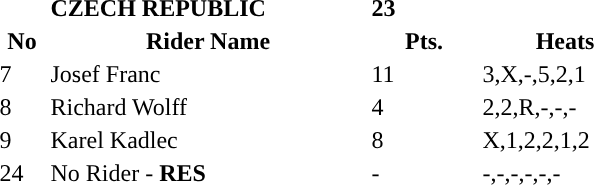<table class="toccolours">
<tr>
<td></td>
<td><strong>CZECH REPUBLIC</strong></td>
<td><strong>23</strong></td>
</tr>
<tr style="background-color:">
<th width=30px>No</th>
<th width=210px>Rider Name</th>
<th width=70px>Pts.</th>
<th width=110px>Heats</th>
</tr>
<tr style="background-color:">
<td>7</td>
<td>Josef Franc</td>
<td>11</td>
<td>3,X,-,5,2,1</td>
</tr>
<tr style="background-color:">
<td>8</td>
<td>Richard Wolff</td>
<td>4</td>
<td>2,2,R,-,-,-</td>
</tr>
<tr style="background-color:">
<td>9</td>
<td>Karel Kadlec</td>
<td>8</td>
<td>X,1,2,2,1,2</td>
</tr>
<tr style="background-color:">
<td>24</td>
<td>No Rider - <strong>RES</strong></td>
<td>-</td>
<td>-,-,-,-,-,-</td>
</tr>
</table>
